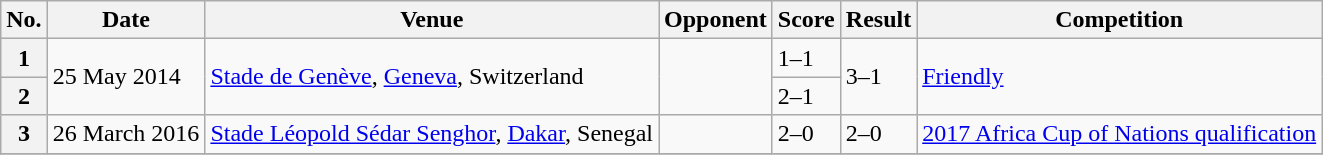<table class="wikitable plainrowheaders sortable">
<tr>
<th scope=col>No.</th>
<th scope=col data-sort-type=date>Date</th>
<th scope=col>Venue</th>
<th scope=col>Opponent</th>
<th scope=col>Score</th>
<th scope=col>Result</th>
<th scope=col>Competition</th>
</tr>
<tr>
<th scope=row>1</th>
<td rowspan=2>25 May 2014</td>
<td rowspan=2><a href='#'>Stade de Genève</a>, <a href='#'>Geneva</a>, Switzerland</td>
<td rowspan=2></td>
<td>1–1</td>
<td rowspan=2>3–1</td>
<td rowspan=2><a href='#'>Friendly</a></td>
</tr>
<tr>
<th scope=row>2</th>
<td>2–1</td>
</tr>
<tr>
<th scope=row>3</th>
<td>26 March 2016</td>
<td><a href='#'>Stade Léopold Sédar Senghor</a>, <a href='#'>Dakar</a>, Senegal</td>
<td></td>
<td>2–0</td>
<td>2–0</td>
<td><a href='#'>2017 Africa Cup of Nations qualification</a></td>
</tr>
<tr>
</tr>
</table>
